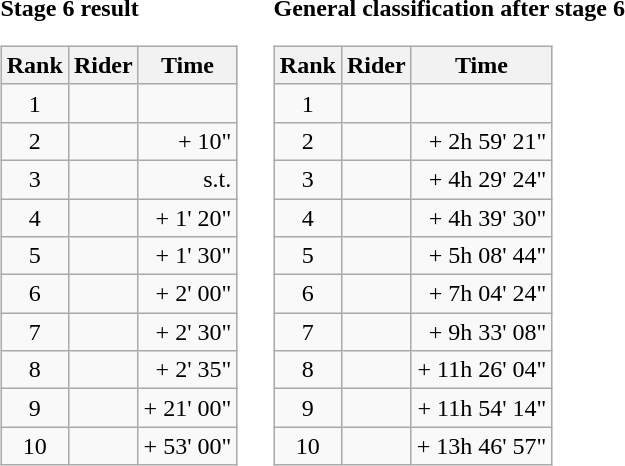<table>
<tr>
<td><strong>Stage 6 result</strong><br><table class="wikitable">
<tr>
<th scope="col">Rank</th>
<th scope="col">Rider</th>
<th scope="col">Time</th>
</tr>
<tr>
<td style="text-align:center;">1</td>
<td></td>
<td style="text-align:right;"></td>
</tr>
<tr>
<td style="text-align:center;">2</td>
<td></td>
<td style="text-align:right;">+ 10"</td>
</tr>
<tr>
<td style="text-align:center;">3</td>
<td></td>
<td style="text-align:right;">s.t.</td>
</tr>
<tr>
<td style="text-align:center;">4</td>
<td></td>
<td style="text-align:right;">+ 1' 20"</td>
</tr>
<tr>
<td style="text-align:center;">5</td>
<td></td>
<td style="text-align:right;">+ 1' 30"</td>
</tr>
<tr>
<td style="text-align:center;">6</td>
<td></td>
<td style="text-align:right;">+ 2' 00"</td>
</tr>
<tr>
<td style="text-align:center;">7</td>
<td></td>
<td style="text-align:right;">+ 2' 30"</td>
</tr>
<tr>
<td style="text-align:center;">8</td>
<td></td>
<td style="text-align:right;">+ 2' 35"</td>
</tr>
<tr>
<td style="text-align:center;">9</td>
<td></td>
<td style="text-align:right;">+ 21' 00"</td>
</tr>
<tr>
<td style="text-align:center;">10</td>
<td></td>
<td style="text-align:right;">+ 53' 00"</td>
</tr>
</table>
</td>
<td></td>
<td><strong>General classification after stage 6</strong><br><table class="wikitable">
<tr>
<th scope="col">Rank</th>
<th scope="col">Rider</th>
<th scope="col">Time</th>
</tr>
<tr>
<td style="text-align:center;">1</td>
<td></td>
<td style="text-align:right;"></td>
</tr>
<tr>
<td style="text-align:center;">2</td>
<td></td>
<td style="text-align:right;">+ 2h 59' 21"</td>
</tr>
<tr>
<td style="text-align:center;">3</td>
<td></td>
<td style="text-align:right;">+ 4h 29' 24"</td>
</tr>
<tr>
<td style="text-align:center;">4</td>
<td></td>
<td style="text-align:right;">+ 4h 39' 30"</td>
</tr>
<tr>
<td style="text-align:center;">5</td>
<td></td>
<td style="text-align:right;">+ 5h 08' 44"</td>
</tr>
<tr>
<td style="text-align:center;">6</td>
<td></td>
<td style="text-align:right;">+ 7h 04' 24"</td>
</tr>
<tr>
<td style="text-align:center;">7</td>
<td></td>
<td style="text-align:right;">+ 9h 33' 08"</td>
</tr>
<tr>
<td style="text-align:center;">8</td>
<td></td>
<td style="text-align:right;">+ 11h 26' 04"</td>
</tr>
<tr>
<td style="text-align:center;">9</td>
<td></td>
<td style="text-align:right;">+ 11h 54' 14"</td>
</tr>
<tr>
<td style="text-align:center;">10</td>
<td></td>
<td style="text-align:right;">+ 13h 46' 57"</td>
</tr>
</table>
</td>
</tr>
</table>
